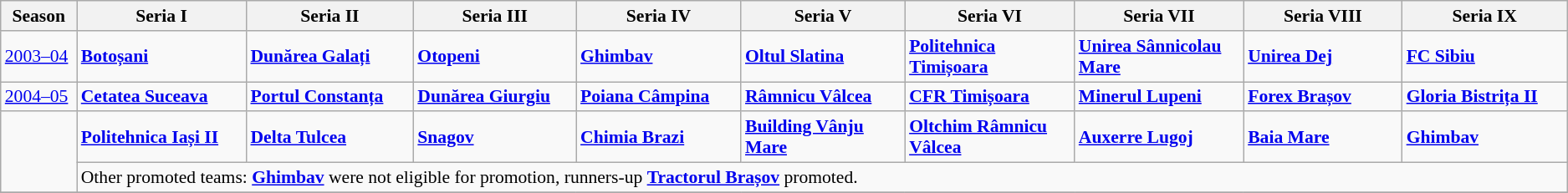<table class=wikitable style="font-size:90%">
<tr>
<th width="60">Season</th>
<th width="160">Seria I</th>
<th width="160">Seria II</th>
<th width="160">Seria III</th>
<th width="160">Seria IV</th>
<th width="160">Seria V</th>
<th width="160">Seria VI</th>
<th width="160">Seria VII</th>
<th width="160">Seria VIII</th>
<th width="160">Seria IX</th>
</tr>
<tr>
<td><a href='#'>2003–04</a></td>
<td><strong><a href='#'>Botoșani</a></strong></td>
<td><strong><a href='#'>Dunărea Galați</a></strong></td>
<td><strong><a href='#'>Otopeni</a></strong></td>
<td><strong><a href='#'>Ghimbav</a></strong></td>
<td><strong><a href='#'>Oltul Slatina</a></strong></td>
<td><strong><a href='#'>Politehnica Timișoara</a></strong></td>
<td><strong><a href='#'>Unirea Sânnicolau Mare</a></strong></td>
<td><strong><a href='#'>Unirea Dej</a></strong></td>
<td><strong><a href='#'>FC Sibiu</a></strong></td>
</tr>
<tr>
<td><a href='#'>2004–05</a></td>
<td><strong><a href='#'>Cetatea Suceava</a></strong></td>
<td><strong><a href='#'>Portul Constanța</a></strong></td>
<td><strong><a href='#'>Dunărea Giurgiu</a></strong></td>
<td><strong><a href='#'>Poiana Câmpina</a></strong></td>
<td><strong><a href='#'>Râmnicu Vâlcea</a></strong></td>
<td><strong><a href='#'>CFR Timișoara</a></strong></td>
<td><strong><a href='#'>Minerul Lupeni</a></strong></td>
<td><strong><a href='#'>Forex Brașov</a></strong></td>
<td><strong><a href='#'>Gloria Bistrița II</a></strong></td>
</tr>
<tr>
<td rowspan=2></td>
<td><strong><a href='#'>Politehnica Iași II</a></strong></td>
<td><strong><a href='#'>Delta Tulcea</a></strong></td>
<td><strong><a href='#'>Snagov</a></strong></td>
<td><strong><a href='#'>Chimia Brazi</a></strong></td>
<td><strong><a href='#'>Building Vânju Mare</a></strong></td>
<td><strong><a href='#'>Oltchim Râmnicu Vâlcea</a></strong></td>
<td><strong><a href='#'>Auxerre Lugoj</a></strong></td>
<td><strong><a href='#'>Baia Mare</a></strong></td>
<td><strong><a href='#'>Ghimbav</a></strong></td>
</tr>
<tr>
<td colspan=9>Other promoted teams: <strong><a href='#'>Ghimbav</a></strong> were not eligible for promotion, runners-up <strong><a href='#'>Tractorul Brașov</a></strong> promoted.</td>
</tr>
<tr>
</tr>
</table>
